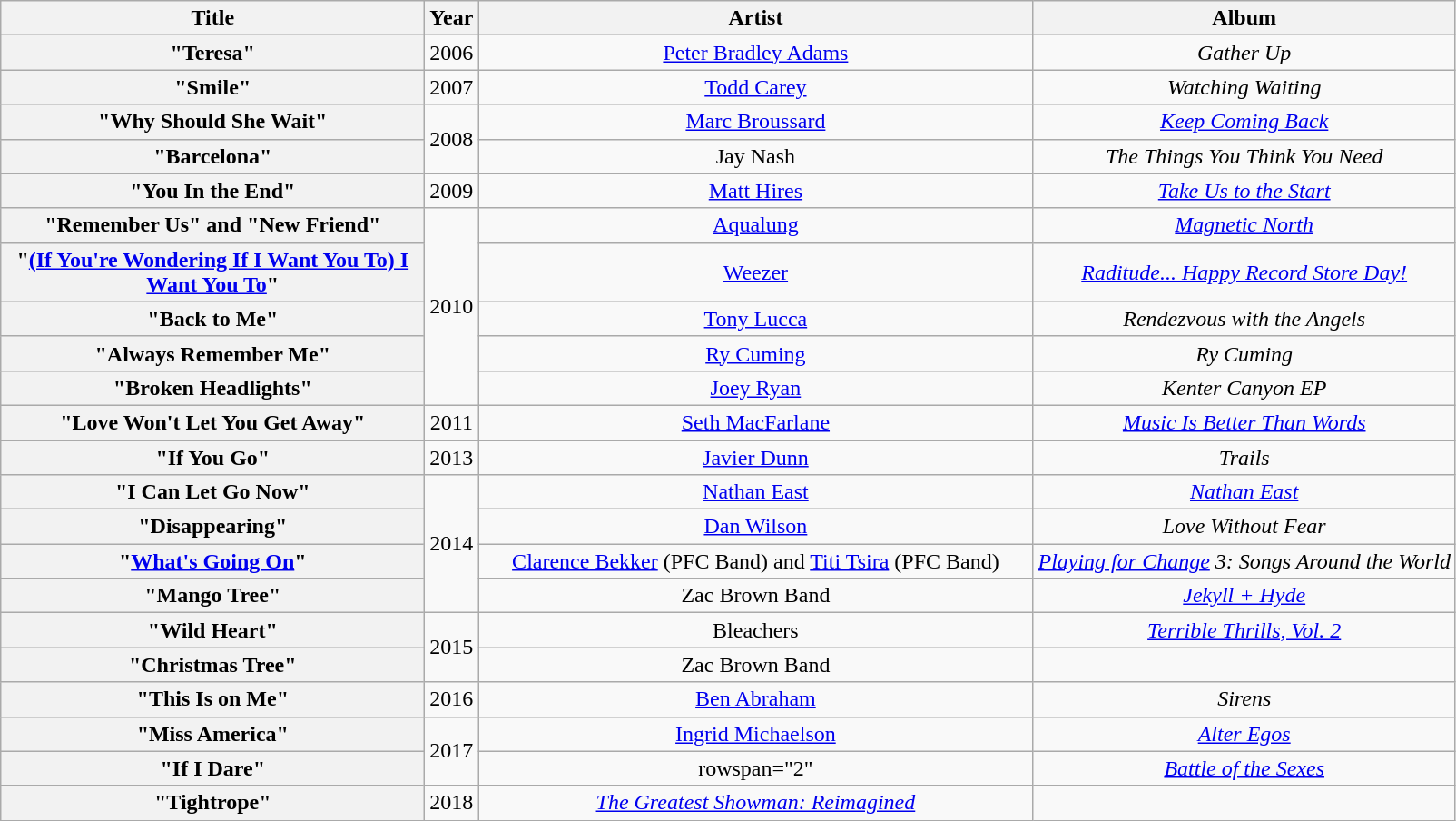<table class="wikitable plainrowheaders" style="text-align:center;">
<tr>
<th scope="col" style="width:19em;">Title</th>
<th scope="col">Year</th>
<th scope="col" style="width:25em;">Artist</th>
<th scope="col">Album</th>
</tr>
<tr>
<th scope="row">"Teresa"</th>
<td>2006</td>
<td><a href='#'>Peter Bradley Adams</a></td>
<td><em>Gather Up</em></td>
</tr>
<tr>
<th scope="row">"Smile"</th>
<td>2007</td>
<td><a href='#'>Todd Carey</a></td>
<td><em>Watching Waiting</em></td>
</tr>
<tr>
<th scope="row">"Why Should She Wait"</th>
<td rowspan="2">2008</td>
<td><a href='#'>Marc Broussard</a></td>
<td><em><a href='#'>Keep Coming Back</a></em></td>
</tr>
<tr>
<th scope="row">"Barcelona"</th>
<td>Jay Nash</td>
<td><em>The Things You Think You Need</em></td>
</tr>
<tr>
<th scope="row">"You In the End"</th>
<td>2009</td>
<td><a href='#'>Matt Hires</a></td>
<td><em><a href='#'>Take Us to the Start</a></em></td>
</tr>
<tr>
<th scope="row">"Remember Us" and "New Friend"</th>
<td rowspan="5">2010</td>
<td><a href='#'>Aqualung</a></td>
<td><em><a href='#'>Magnetic North</a></em></td>
</tr>
<tr>
<th scope="row">"<a href='#'>(If You're Wondering If I Want You To) I Want You To</a>"</th>
<td><a href='#'>Weezer</a></td>
<td><em><a href='#'>Raditude... Happy Record Store Day!</a></em></td>
</tr>
<tr>
<th scope="row">"Back to Me"</th>
<td><a href='#'>Tony Lucca</a></td>
<td><em>Rendezvous with the Angels</em></td>
</tr>
<tr>
<th scope="row">"Always Remember Me"</th>
<td><a href='#'>Ry Cuming</a></td>
<td><em>Ry Cuming</em></td>
</tr>
<tr>
<th scope="row">"Broken Headlights"</th>
<td><a href='#'>Joey Ryan</a></td>
<td><em>Kenter Canyon EP</em></td>
</tr>
<tr>
<th scope="row">"Love Won't Let You Get Away"</th>
<td>2011</td>
<td><a href='#'>Seth MacFarlane</a></td>
<td><em><a href='#'>Music Is Better Than Words</a></em></td>
</tr>
<tr>
<th scope="row">"If You Go"</th>
<td>2013</td>
<td><a href='#'>Javier Dunn</a></td>
<td><em>Trails</em></td>
</tr>
<tr>
<th scope="row">"I Can Let Go Now"</th>
<td rowspan="4">2014</td>
<td><a href='#'>Nathan East</a></td>
<td><em><a href='#'>Nathan East</a></em></td>
</tr>
<tr>
<th scope="row">"Disappearing"</th>
<td><a href='#'>Dan Wilson</a></td>
<td><em>Love Without Fear</em></td>
</tr>
<tr>
<th scope="row">"<a href='#'>What's Going On</a>"</th>
<td><a href='#'>Clarence Bekker</a> (PFC Band) and <a href='#'>Titi Tsira</a> (PFC Band)</td>
<td><em><a href='#'>Playing for Change</a> 3: Songs Around the World</em></td>
</tr>
<tr>
<th scope="row">"Mango Tree"</th>
<td>Zac Brown Band</td>
<td><em><a href='#'>Jekyll + Hyde</a></em></td>
</tr>
<tr>
<th scope="row">"Wild Heart"</th>
<td rowspan="2">2015</td>
<td>Bleachers</td>
<td><em><a href='#'>Terrible Thrills, Vol. 2</a></em></td>
</tr>
<tr>
<th scope="row">"Christmas Tree"</th>
<td>Zac Brown Band</td>
<td></td>
</tr>
<tr>
<th scope="row">"This Is on Me"</th>
<td>2016</td>
<td><a href='#'>Ben Abraham</a></td>
<td><em>Sirens</em></td>
</tr>
<tr>
<th scope="row">"Miss America"</th>
<td rowspan="2">2017</td>
<td><a href='#'>Ingrid Michaelson</a></td>
<td><em><a href='#'>Alter Egos</a></em></td>
</tr>
<tr>
<th scope="row">"If I Dare"</th>
<td>rowspan="2" </td>
<td><em><a href='#'>Battle of the Sexes</a></em></td>
</tr>
<tr>
<th scope="row">"Tightrope"</th>
<td>2018</td>
<td><em><a href='#'>The Greatest Showman: Reimagined</a></em></td>
</tr>
</table>
